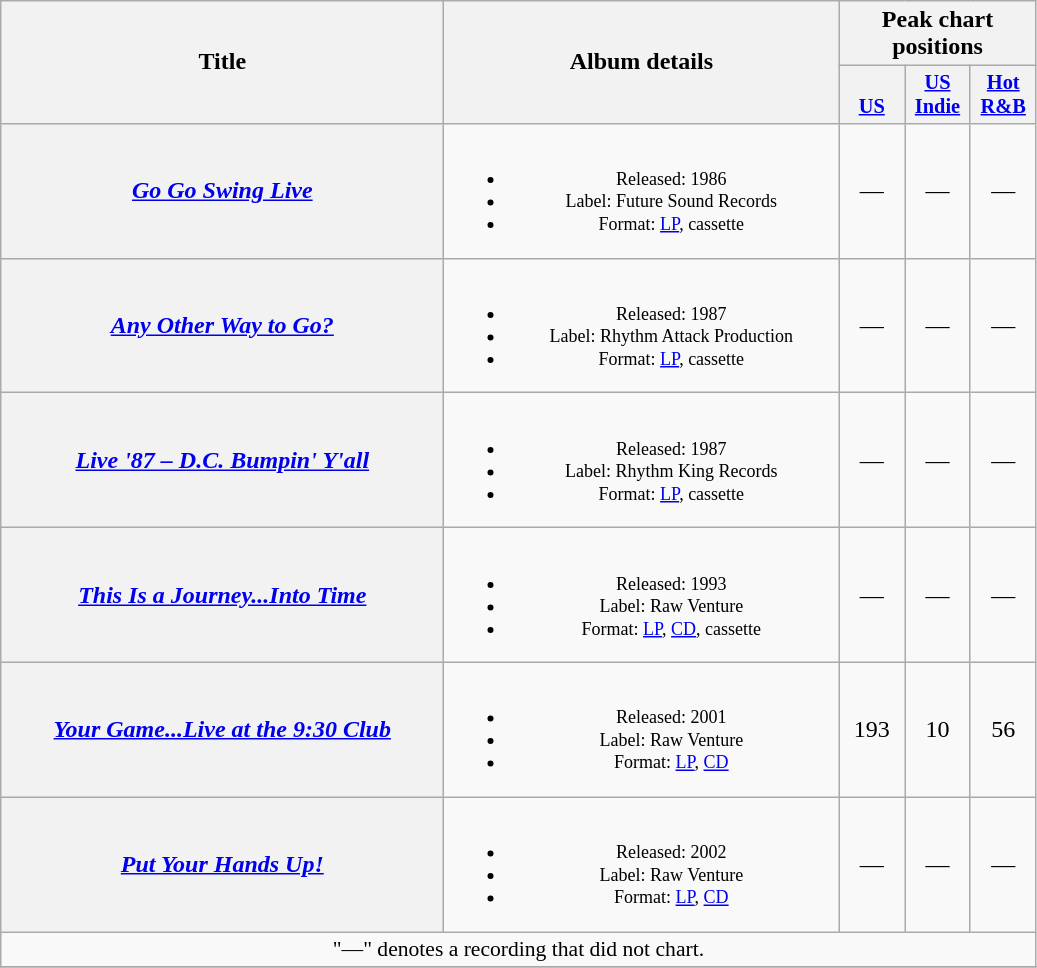<table class="wikitable plainrowheaders" style="text-align:center;" border="1">
<tr>
<th scope="col" rowspan="2" style="width:18em;">Title</th>
<th scope="col" rowspan="2" style="width:16em;">Album details</th>
<th scope="col" colspan="3">Peak chart positions</th>
</tr>
<tr>
<th scope="col" style="width:2.75em;font-size:85%;"><br><a href='#'>US</a><br> </th>
<th scope="col" style="width:2.75em;font-size:85%;"><a href='#'>US Indie</a><br></th>
<th scope="col" style="width:2.75em;font-size:85%;"><a href='#'>Hot R&B</a><br></th>
</tr>
<tr>
<th scope="row"><em><a href='#'>Go Go Swing Live</a></em><br></th>
<td style="font-size:12px;"><br><ul><li>Released: 1986 </li><li>Label: Future Sound Records</li><li>Format: <a href='#'>LP</a>, cassette</li></ul></td>
<td>—</td>
<td>—</td>
<td>—</td>
</tr>
<tr>
<th scope="row"><em><a href='#'>Any Other Way to Go?</a></em><br></th>
<td style="font-size:12px;"><br><ul><li>Released: 1987 </li><li>Label: Rhythm Attack Production</li><li>Format: <a href='#'>LP</a>, cassette</li></ul></td>
<td>—</td>
<td>—</td>
<td>—</td>
</tr>
<tr>
<th scope="row"><em><a href='#'>Live '87 – D.C. Bumpin' Y'all</a></em><br></th>
<td style="font-size:12px;"><br><ul><li>Released: 1987 </li><li>Label: Rhythm King Records</li><li>Format: <a href='#'>LP</a>, cassette</li></ul></td>
<td>—</td>
<td>—</td>
<td>—</td>
</tr>
<tr>
<th scope="row"><em><a href='#'>This Is a Journey...Into Time</a></em><br></th>
<td style="font-size:12px;"><br><ul><li>Released: 1993 </li><li>Label: Raw Venture</li><li>Format: <a href='#'>LP</a>, <a href='#'>CD</a>, cassette</li></ul></td>
<td>—</td>
<td>—</td>
<td>—</td>
</tr>
<tr>
<th scope="row"><em><a href='#'>Your Game...Live at the 9:30 Club</a></em></th>
<td style="font-size:12px;"><br><ul><li>Released: 2001 </li><li>Label: Raw Venture</li><li>Format: <a href='#'>LP</a>, <a href='#'>CD</a></li></ul></td>
<td>193</td>
<td>10</td>
<td>56</td>
</tr>
<tr>
<th scope="row"><em><a href='#'>Put Your Hands Up!</a></em></th>
<td style="font-size:12px;"><br><ul><li>Released: 2002 </li><li>Label: Raw Venture</li><li>Format: <a href='#'>LP</a>, <a href='#'>CD</a></li></ul></td>
<td>—</td>
<td>—</td>
<td>—</td>
</tr>
<tr>
<td colspan="14" style="font-size:90%">"—" denotes a recording that did not chart.</td>
</tr>
<tr>
</tr>
</table>
